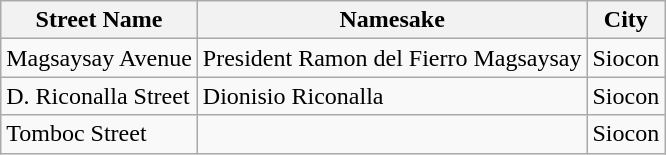<table class="wikitable sortable">
<tr>
<th>Street Name</th>
<th>Namesake</th>
<th>City</th>
</tr>
<tr>
<td>Magsaysay Avenue</td>
<td>President Ramon del Fierro Magsaysay</td>
<td>Siocon</td>
</tr>
<tr>
<td>D. Riconalla Street</td>
<td>Dionisio Riconalla</td>
<td>Siocon</td>
</tr>
<tr>
<td>Tomboc Street</td>
<td></td>
<td>Siocon</td>
</tr>
</table>
